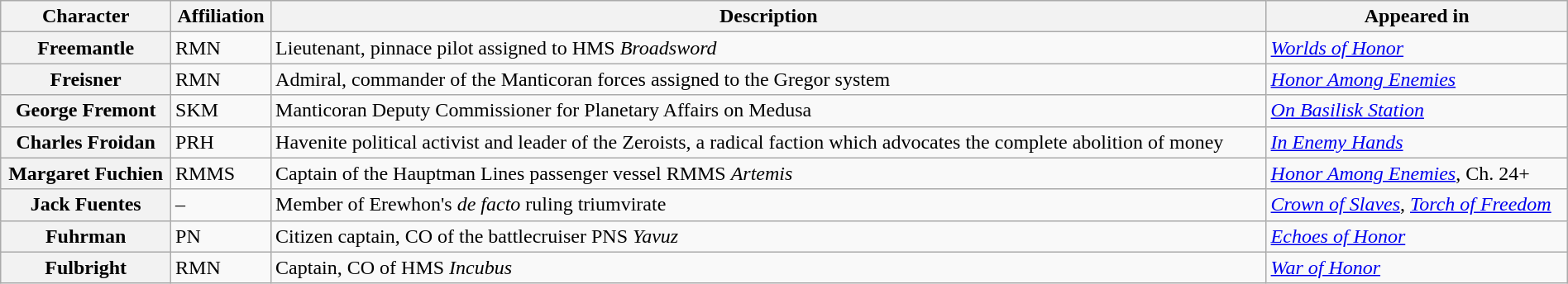<table class="wikitable" style="width: 100%">
<tr>
<th>Character</th>
<th>Affiliation</th>
<th>Description</th>
<th>Appeared in</th>
</tr>
<tr>
<th>Freemantle</th>
<td>RMN</td>
<td>Lieutenant, pinnace pilot assigned to HMS <em>Broadsword</em></td>
<td><em><a href='#'>Worlds of Honor</a></em></td>
</tr>
<tr>
<th>Freisner</th>
<td>RMN</td>
<td>Admiral, commander of the Manticoran forces assigned to the Gregor system</td>
<td><em><a href='#'>Honor Among Enemies</a></em></td>
</tr>
<tr>
<th>George Fremont</th>
<td>SKM</td>
<td>Manticoran Deputy Commissioner for Planetary Affairs on Medusa</td>
<td><em><a href='#'>On Basilisk Station</a></em></td>
</tr>
<tr>
<th>Charles Froidan</th>
<td>PRH</td>
<td>Havenite political activist and leader of the Zeroists, a radical faction which advocates the complete abolition of money</td>
<td><em><a href='#'>In Enemy Hands</a></em></td>
</tr>
<tr>
<th>Margaret Fuchien</th>
<td>RMMS</td>
<td>Captain of the Hauptman Lines passenger vessel RMMS <em>Artemis</em></td>
<td><em><a href='#'>Honor Among Enemies</a></em>, Ch. 24+</td>
</tr>
<tr>
<th>Jack Fuentes</th>
<td>–</td>
<td>Member of Erewhon's <em>de facto</em> ruling triumvirate<br></td>
<td><em><a href='#'>Crown of Slaves</a></em>, <em><a href='#'>Torch of Freedom</a></em></td>
</tr>
<tr>
<th>Fuhrman</th>
<td>PN</td>
<td>Citizen captain, CO of the battlecruiser PNS <em>Yavuz</em></td>
<td><em><a href='#'>Echoes of Honor</a></em></td>
</tr>
<tr>
<th>Fulbright</th>
<td>RMN</td>
<td>Captain, CO of HMS <em>Incubus</em></td>
<td><em><a href='#'>War of Honor</a></em></td>
</tr>
</table>
